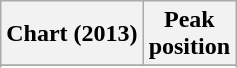<table class="wikitable sortable">
<tr>
<th>Chart (2013)</th>
<th>Peak<br>position</th>
</tr>
<tr>
</tr>
<tr>
</tr>
<tr>
</tr>
<tr>
</tr>
</table>
